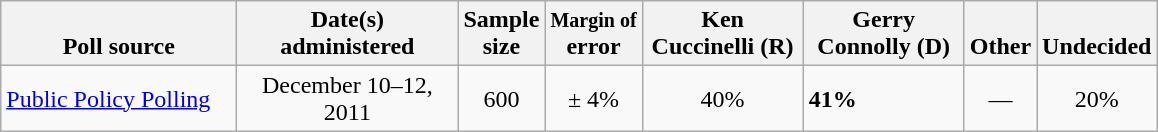<table class="wikitable">
<tr valign= bottom>
<th style="width:150px;">Poll source</th>
<th style="width:140px;">Date(s)<br>administered</th>
<th class=small>Sample<br>size</th>
<th><small>Margin of</small><br>error</th>
<th style="width:100px;">Ken<br>Cuccinelli (R)</th>
<th style="width:100px;">Gerry<br>Connolly (D)</th>
<th>Other</th>
<th>Undecided</th>
</tr>
<tr>
<td><a href='#'>Public Policy Polling</a></td>
<td align=center>December 10–12, 2011</td>
<td align=center>600</td>
<td align=center>± 4%</td>
<td align=center>40%</td>
<td><strong>41%</strong></td>
<td align=center>—</td>
<td align=center>20%</td>
</tr>
</table>
